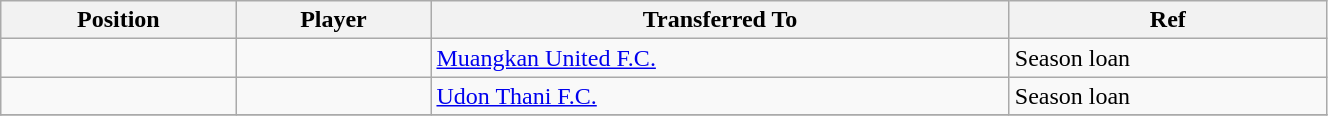<table class="wikitable sortable" style="width:70%; text-align:center; font-size:100%; text-align:left;">
<tr>
<th>Position</th>
<th>Player</th>
<th>Transferred To</th>
<th>Ref</th>
</tr>
<tr>
<td></td>
<td></td>
<td> <a href='#'>Muangkan United F.C.</a></td>
<td>Season loan </td>
</tr>
<tr>
<td></td>
<td></td>
<td> <a href='#'>Udon Thani F.C.</a></td>
<td>Season loan</td>
</tr>
<tr>
</tr>
</table>
